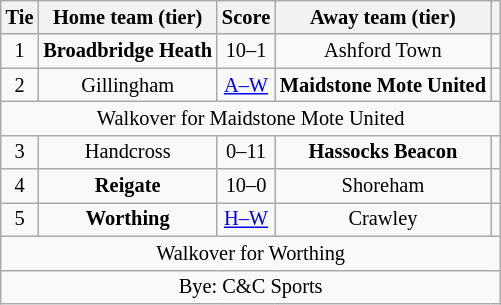<table class="wikitable" style="text-align:center; font-size:85%">
<tr>
<th>Tie</th>
<th>Home team (tier)</th>
<th>Score</th>
<th>Away team (tier)</th>
<th></th>
</tr>
<tr>
<td align="center">1</td>
<td><strong>Broadbridge Heath</strong></td>
<td align="center">10–1</td>
<td>Ashford Town</td>
<td></td>
</tr>
<tr>
<td align="center">2</td>
<td>Gillingham</td>
<td align="center"><a href='#'>A–W</a></td>
<td><strong>Maidstone Mote United</strong></td>
<td></td>
</tr>
<tr>
<td colspan="5" align="center">Walkover for Maidstone Mote United</td>
</tr>
<tr>
<td align="center">3</td>
<td>Handcross</td>
<td align="center">0–11</td>
<td><strong>Hassocks Beacon</strong></td>
<td></td>
</tr>
<tr>
<td align="center">4</td>
<td><strong>Reigate</strong></td>
<td align="center">10–0</td>
<td>Shoreham</td>
<td></td>
</tr>
<tr>
<td align="center">5</td>
<td><strong>Worthing</strong></td>
<td align="center"><a href='#'>H–W</a></td>
<td>Crawley</td>
<td></td>
</tr>
<tr>
<td colspan="5" align="center">Walkover for Worthing</td>
</tr>
<tr>
<td colspan="5" align="center">Bye: C&C Sports</td>
</tr>
</table>
